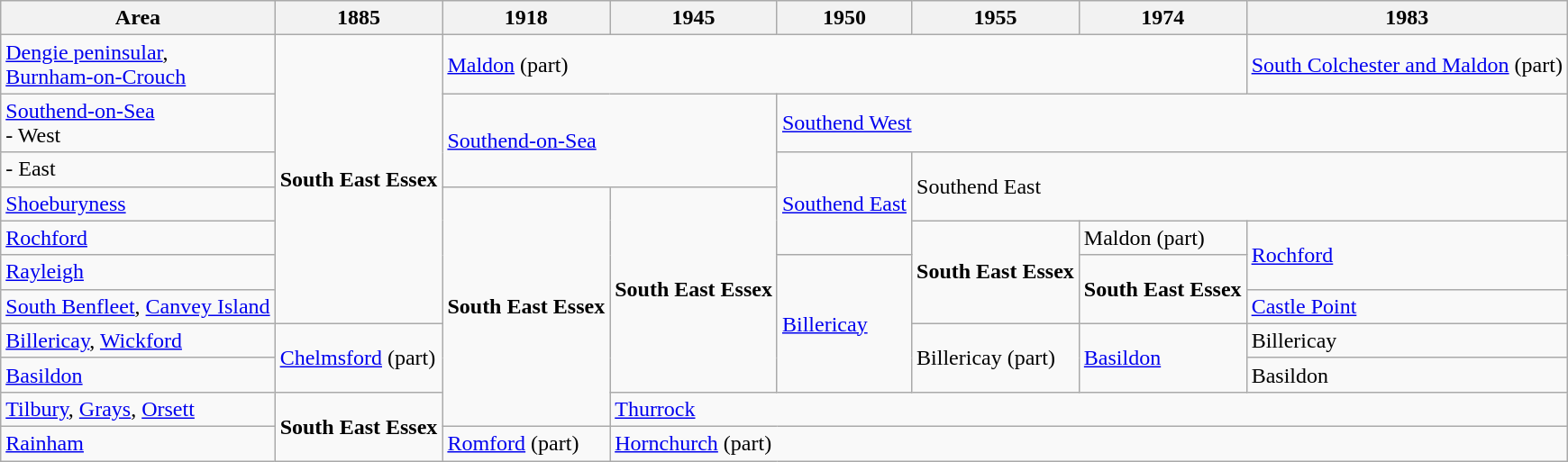<table class="wikitable">
<tr>
<th>Area</th>
<th>1885</th>
<th>1918</th>
<th>1945</th>
<th>1950</th>
<th>1955</th>
<th>1974</th>
<th>1983</th>
</tr>
<tr>
<td><a href='#'>Dengie peninsular</a>,<br><a href='#'>Burnham-on-Crouch</a></td>
<td rowspan="7"><strong>South East Essex</strong></td>
<td colspan="5"><a href='#'>Maldon</a> (part)</td>
<td><a href='#'>South Colchester and Maldon</a> (part)</td>
</tr>
<tr>
<td><a href='#'>Southend-on-Sea</a><br>- West</td>
<td colspan="2" rowspan="2"><a href='#'>Southend-on-Sea</a></td>
<td colspan="4"><a href='#'>Southend West</a></td>
</tr>
<tr>
<td>- East</td>
<td rowspan="3"><a href='#'>Southend East</a></td>
<td colspan="3" rowspan="2">Southend East</td>
</tr>
<tr>
<td><a href='#'>Shoeburyness</a></td>
<td rowspan="7"><strong>South East Essex</strong><br></td>
<td rowspan="6"><strong>South East Essex</strong></td>
</tr>
<tr>
<td><a href='#'>Rochford</a></td>
<td rowspan="3"><strong>South East Essex</strong></td>
<td>Maldon (part)</td>
<td rowspan="2"><a href='#'>Rochford</a></td>
</tr>
<tr>
<td><a href='#'>Rayleigh</a></td>
<td rowspan="4"><a href='#'>Billericay</a></td>
<td rowspan="2"><strong>South East Essex</strong></td>
</tr>
<tr>
<td><a href='#'>South Benfleet</a>, <a href='#'>Canvey Island</a></td>
<td><a href='#'>Castle Point</a></td>
</tr>
<tr>
<td><a href='#'>Billericay</a>, <a href='#'>Wickford</a></td>
<td rowspan="2"><a href='#'>Chelmsford</a> (part)</td>
<td rowspan="2">Billericay (part)</td>
<td rowspan="2"><a href='#'>Basildon</a></td>
<td>Billericay</td>
</tr>
<tr>
<td><a href='#'>Basildon</a></td>
<td>Basildon</td>
</tr>
<tr>
<td><a href='#'>Tilbury</a>, <a href='#'>Grays</a>, <a href='#'>Orsett</a></td>
<td rowspan="2"><strong>South East Essex</strong></td>
<td colspan="5"><a href='#'>Thurrock</a></td>
</tr>
<tr>
<td><a href='#'>Rainham</a></td>
<td><a href='#'>Romford</a> (part)</td>
<td colspan="5"><a href='#'>Hornchurch</a> (part)</td>
</tr>
</table>
